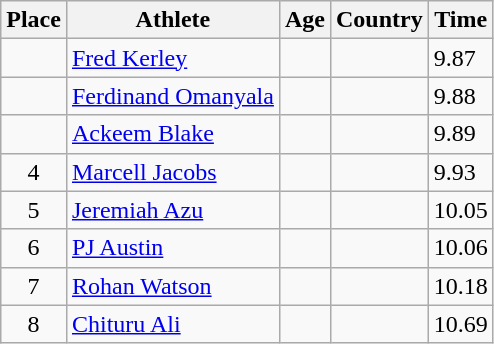<table class="wikitable mw-datatable sortable">
<tr>
<th>Place</th>
<th>Athlete</th>
<th>Age</th>
<th>Country</th>
<th>Time</th>
</tr>
<tr>
<td align=center></td>
<td><a href='#'>Fred Kerley</a></td>
<td></td>
<td></td>
<td>9.87</td>
</tr>
<tr>
<td align=center></td>
<td><a href='#'>Ferdinand Omanyala</a></td>
<td></td>
<td></td>
<td>9.88</td>
</tr>
<tr>
<td align=center></td>
<td><a href='#'>Ackeem Blake</a></td>
<td></td>
<td></td>
<td>9.89</td>
</tr>
<tr>
<td align=center>4</td>
<td><a href='#'>Marcell Jacobs</a></td>
<td></td>
<td></td>
<td>9.93</td>
</tr>
<tr>
<td align=center>5</td>
<td><a href='#'>Jeremiah Azu</a></td>
<td></td>
<td></td>
<td>10.05</td>
</tr>
<tr>
<td align=center>6</td>
<td><a href='#'>PJ Austin</a></td>
<td></td>
<td></td>
<td>10.06</td>
</tr>
<tr>
<td align=center>7</td>
<td><a href='#'>Rohan Watson</a></td>
<td></td>
<td></td>
<td>10.18</td>
</tr>
<tr>
<td align=center>8</td>
<td><a href='#'>Chituru Ali</a></td>
<td></td>
<td></td>
<td>10.69</td>
</tr>
</table>
